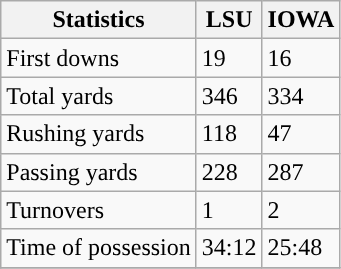<table class="wikitable">
<tr>
<th>Statistics</th>
<th>LSU</th>
<th>IOWA</th>
</tr>
<tr>
<td>First downs</td>
<td>19</td>
<td>16</td>
</tr>
<tr>
<td>Total yards</td>
<td>346</td>
<td>334</td>
</tr>
<tr>
<td>Rushing yards</td>
<td>118</td>
<td>47</td>
</tr>
<tr>
<td>Passing yards</td>
<td>228</td>
<td>287</td>
</tr>
<tr>
<td>Turnovers</td>
<td>1</td>
<td>2</td>
</tr>
<tr>
<td>Time of possession</td>
<td>34:12</td>
<td>25:48</td>
</tr>
<tr>
</tr>
</table>
